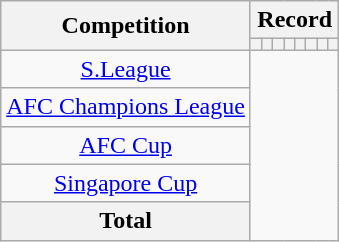<table class="wikitable" style="text-align: center">
<tr>
<th rowspan=2>Competition</th>
<th colspan=8>Record</th>
</tr>
<tr>
<th></th>
<th></th>
<th></th>
<th></th>
<th></th>
<th></th>
<th></th>
<th></th>
</tr>
<tr>
<td><a href='#'>S.League</a><br></td>
</tr>
<tr>
<td><a href='#'>AFC Champions League</a><br></td>
</tr>
<tr>
<td><a href='#'>AFC Cup</a><br></td>
</tr>
<tr>
<td><a href='#'>Singapore Cup</a><br></td>
</tr>
<tr>
<th>Total<br></th>
</tr>
</table>
